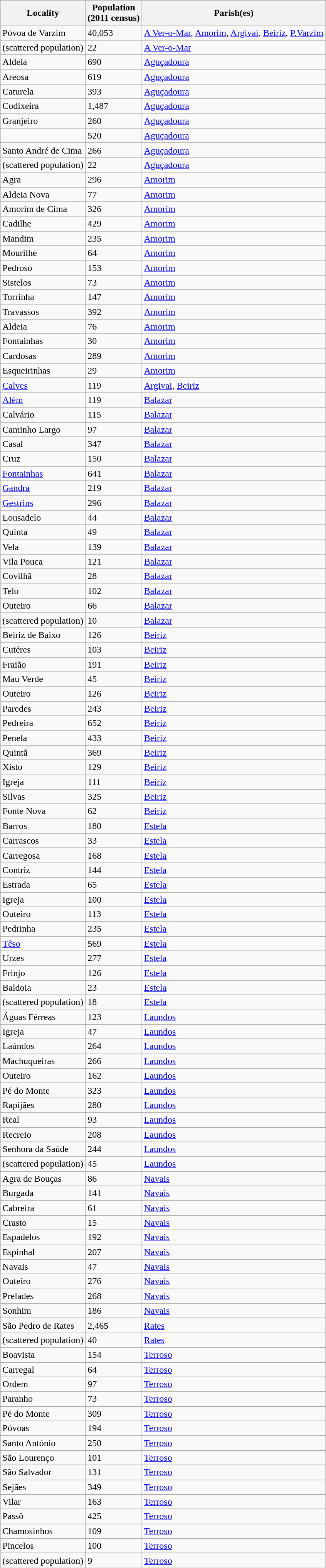<table class="wikitable sortable">
<tr>
<th>Locality</th>
<th>Population <br>(2011 census)</th>
<th>Parish(es)</th>
</tr>
<tr>
<td>Póvoa de Varzim</td>
<td>40,053</td>
<td><a href='#'>A Ver-o-Mar</a>, <a href='#'>Amorim</a>, <a href='#'>Argivai</a>, <a href='#'>Beiriz</a>, <a href='#'>P.Varzim</a></td>
</tr>
<tr>
<td>(scattered population)</td>
<td>22</td>
<td><a href='#'>A Ver-o-Mar</a></td>
</tr>
<tr>
<td>Aldeia</td>
<td>690</td>
<td><a href='#'>Aguçadoura</a></td>
</tr>
<tr>
<td>Areosa</td>
<td>619</td>
<td><a href='#'>Aguçadoura</a></td>
</tr>
<tr>
<td>Caturela</td>
<td>393</td>
<td><a href='#'>Aguçadoura</a></td>
</tr>
<tr>
<td>Codixeira</td>
<td>1,487</td>
<td><a href='#'>Aguçadoura</a></td>
</tr>
<tr>
<td>Granjeiro</td>
<td>260</td>
<td><a href='#'>Aguçadoura</a></td>
</tr>
<tr>
<td></td>
<td>520</td>
<td><a href='#'>Aguçadoura</a></td>
</tr>
<tr>
<td>Santo André de Cima</td>
<td>266</td>
<td><a href='#'>Aguçadoura</a></td>
</tr>
<tr>
<td>(scattered population)</td>
<td>22</td>
<td><a href='#'>Aguçadoura</a></td>
</tr>
<tr>
<td>Agra</td>
<td>296</td>
<td><a href='#'>Amorim</a></td>
</tr>
<tr>
<td>Aldeia Nova</td>
<td>77</td>
<td><a href='#'>Amorim</a></td>
</tr>
<tr>
<td>Amorim de Cima</td>
<td>326</td>
<td><a href='#'>Amorim</a></td>
</tr>
<tr>
<td>Cadilhe</td>
<td>429</td>
<td><a href='#'>Amorim</a></td>
</tr>
<tr>
<td>Mandim</td>
<td>235</td>
<td><a href='#'>Amorim</a></td>
</tr>
<tr>
<td>Mourilhe</td>
<td>64</td>
<td><a href='#'>Amorim</a></td>
</tr>
<tr>
<td>Pedroso</td>
<td>153</td>
<td><a href='#'>Amorim</a></td>
</tr>
<tr>
<td>Sistelos</td>
<td>73</td>
<td><a href='#'>Amorim</a></td>
</tr>
<tr>
<td>Torrinha</td>
<td>147</td>
<td><a href='#'>Amorim</a></td>
</tr>
<tr>
<td>Travassos</td>
<td>392</td>
<td><a href='#'>Amorim</a></td>
</tr>
<tr>
<td>Aldeia</td>
<td>76</td>
<td><a href='#'>Amorim</a></td>
</tr>
<tr>
<td>Fontainhas</td>
<td>30</td>
<td><a href='#'>Amorim</a></td>
</tr>
<tr>
<td>Cardosas</td>
<td>289</td>
<td><a href='#'>Amorim</a></td>
</tr>
<tr>
<td>Esqueirinhas</td>
<td>29</td>
<td><a href='#'>Amorim</a></td>
</tr>
<tr>
<td><a href='#'>Calves</a></td>
<td>119</td>
<td><a href='#'>Argivai</a>, <a href='#'>Beiriz</a></td>
</tr>
<tr>
<td><a href='#'>Além</a></td>
<td>119</td>
<td><a href='#'>Balazar</a></td>
</tr>
<tr>
<td>Calvário</td>
<td>115</td>
<td><a href='#'>Balazar</a></td>
</tr>
<tr>
<td>Caminho Largo</td>
<td>97</td>
<td><a href='#'>Balazar</a></td>
</tr>
<tr>
<td>Casal</td>
<td>347</td>
<td><a href='#'>Balazar</a></td>
</tr>
<tr>
<td>Cruz</td>
<td>150</td>
<td><a href='#'>Balazar</a></td>
</tr>
<tr>
<td><a href='#'>Fontainhas</a></td>
<td>641</td>
<td><a href='#'>Balazar</a></td>
</tr>
<tr>
<td><a href='#'>Gandra</a></td>
<td>219</td>
<td><a href='#'>Balazar</a></td>
</tr>
<tr>
<td><a href='#'>Gestrins</a></td>
<td>296</td>
<td><a href='#'>Balazar</a></td>
</tr>
<tr>
<td>Lousadelo</td>
<td>44</td>
<td><a href='#'>Balazar</a></td>
</tr>
<tr>
<td>Quinta</td>
<td>49</td>
<td><a href='#'>Balazar</a></td>
</tr>
<tr>
<td>Vela</td>
<td>139</td>
<td><a href='#'>Balazar</a></td>
</tr>
<tr>
<td>Vila Pouca</td>
<td>121</td>
<td><a href='#'>Balazar</a></td>
</tr>
<tr>
<td>Covilhã</td>
<td>28</td>
<td><a href='#'>Balazar</a></td>
</tr>
<tr>
<td>Telo</td>
<td>102</td>
<td><a href='#'>Balazar</a></td>
</tr>
<tr>
<td>Outeiro</td>
<td>66</td>
<td><a href='#'>Balazar</a></td>
</tr>
<tr>
<td>(scattered population)</td>
<td>10</td>
<td><a href='#'>Balazar</a></td>
</tr>
<tr>
<td>Beiriz de Baixo</td>
<td>126</td>
<td><a href='#'>Beiriz</a></td>
</tr>
<tr>
<td>Cutéres</td>
<td>103</td>
<td><a href='#'>Beiriz</a></td>
</tr>
<tr>
<td>Fraião</td>
<td>191</td>
<td><a href='#'>Beiriz</a></td>
</tr>
<tr>
<td>Mau Verde</td>
<td>45</td>
<td><a href='#'>Beiriz</a></td>
</tr>
<tr>
<td>Outeiro</td>
<td>126</td>
<td><a href='#'>Beiriz</a></td>
</tr>
<tr>
<td>Paredes</td>
<td>243</td>
<td><a href='#'>Beiriz</a></td>
</tr>
<tr>
<td>Pedreira</td>
<td>652</td>
<td><a href='#'>Beiriz</a></td>
</tr>
<tr>
<td>Penela</td>
<td>433</td>
<td><a href='#'>Beiriz</a></td>
</tr>
<tr>
<td>Quintã</td>
<td>369</td>
<td><a href='#'>Beiriz</a></td>
</tr>
<tr>
<td>Xisto</td>
<td>129</td>
<td><a href='#'>Beiriz</a></td>
</tr>
<tr>
<td>Igreja</td>
<td>111</td>
<td><a href='#'>Beiriz</a></td>
</tr>
<tr>
<td>Silvas</td>
<td>325</td>
<td><a href='#'>Beiriz</a></td>
</tr>
<tr>
<td>Fonte Nova</td>
<td>62</td>
<td><a href='#'>Beiriz</a></td>
</tr>
<tr>
<td>Barros</td>
<td>180</td>
<td><a href='#'>Estela</a></td>
</tr>
<tr>
<td>Carrascos</td>
<td>33</td>
<td><a href='#'>Estela</a></td>
</tr>
<tr>
<td>Carregosa</td>
<td>168</td>
<td><a href='#'>Estela</a></td>
</tr>
<tr>
<td>Contriz</td>
<td>144</td>
<td><a href='#'>Estela</a></td>
</tr>
<tr>
<td>Estrada</td>
<td>65</td>
<td><a href='#'>Estela</a></td>
</tr>
<tr>
<td>Igreja</td>
<td>100</td>
<td><a href='#'>Estela</a></td>
</tr>
<tr>
<td>Outeiro</td>
<td>113</td>
<td><a href='#'>Estela</a></td>
</tr>
<tr>
<td>Pedrinha</td>
<td>235</td>
<td><a href='#'>Estela</a></td>
</tr>
<tr>
<td><a href='#'>Têso</a></td>
<td>569</td>
<td><a href='#'>Estela</a></td>
</tr>
<tr>
<td>Urzes</td>
<td>277</td>
<td><a href='#'>Estela</a></td>
</tr>
<tr>
<td>Frinjo</td>
<td>126</td>
<td><a href='#'>Estela</a></td>
</tr>
<tr>
<td>Baldoia</td>
<td>23</td>
<td><a href='#'>Estela</a></td>
</tr>
<tr>
<td>(scattered population)</td>
<td>18</td>
<td><a href='#'>Estela</a></td>
</tr>
<tr>
<td>Águas Férreas</td>
<td>123</td>
<td><a href='#'>Laundos</a></td>
</tr>
<tr>
<td>Igreja</td>
<td>47</td>
<td><a href='#'>Laundos</a></td>
</tr>
<tr>
<td>Laúndos</td>
<td>264</td>
<td><a href='#'>Laundos</a></td>
</tr>
<tr>
<td>Machuqueiras</td>
<td>266</td>
<td><a href='#'>Laundos</a></td>
</tr>
<tr>
<td>Outeiro</td>
<td>162</td>
<td><a href='#'>Laundos</a></td>
</tr>
<tr>
<td>Pé do Monte</td>
<td>323</td>
<td><a href='#'>Laundos</a></td>
</tr>
<tr>
<td>Rapijães</td>
<td>280</td>
<td><a href='#'>Laundos</a></td>
</tr>
<tr>
<td>Real</td>
<td>93</td>
<td><a href='#'>Laundos</a></td>
</tr>
<tr>
<td>Recreio</td>
<td>208</td>
<td><a href='#'>Laundos</a></td>
</tr>
<tr>
<td>Senhora da Saúde</td>
<td>244</td>
<td><a href='#'>Laundos</a></td>
</tr>
<tr>
<td>(scattered population)</td>
<td>45</td>
<td><a href='#'>Laundos</a></td>
</tr>
<tr>
<td>Agra de Bouças</td>
<td>86</td>
<td><a href='#'>Navais</a></td>
</tr>
<tr>
<td>Burgada</td>
<td>141</td>
<td><a href='#'>Navais</a></td>
</tr>
<tr>
<td>Cabreira</td>
<td>61</td>
<td><a href='#'>Navais</a></td>
</tr>
<tr>
<td>Crasto</td>
<td>15</td>
<td><a href='#'>Navais</a></td>
</tr>
<tr>
<td>Espadelos</td>
<td>192</td>
<td><a href='#'>Navais</a></td>
</tr>
<tr>
<td>Espinhal</td>
<td>207</td>
<td><a href='#'>Navais</a></td>
</tr>
<tr>
<td>Navais</td>
<td>47</td>
<td><a href='#'>Navais</a></td>
</tr>
<tr>
<td>Outeiro</td>
<td>276</td>
<td><a href='#'>Navais</a></td>
</tr>
<tr>
<td>Prelades</td>
<td>268</td>
<td><a href='#'>Navais</a></td>
</tr>
<tr>
<td>Sonhim</td>
<td>186</td>
<td><a href='#'>Navais</a></td>
</tr>
<tr>
<td>São Pedro de Rates</td>
<td>2,465</td>
<td><a href='#'>Rates</a></td>
</tr>
<tr>
<td>(scattered population)</td>
<td>40</td>
<td><a href='#'>Rates</a></td>
</tr>
<tr>
<td>Boavista</td>
<td>154</td>
<td><a href='#'>Terroso</a></td>
</tr>
<tr>
<td>Carregal</td>
<td>64</td>
<td><a href='#'>Terroso</a></td>
</tr>
<tr>
<td>Ordem</td>
<td>97</td>
<td><a href='#'>Terroso</a></td>
</tr>
<tr>
<td>Paranho</td>
<td>73</td>
<td><a href='#'>Terroso</a></td>
</tr>
<tr>
<td>Pé do Monte</td>
<td>309</td>
<td><a href='#'>Terroso</a></td>
</tr>
<tr>
<td>Póvoas</td>
<td>194</td>
<td><a href='#'>Terroso</a></td>
</tr>
<tr>
<td>Santo António</td>
<td>250</td>
<td><a href='#'>Terroso</a></td>
</tr>
<tr>
<td>São Lourenço</td>
<td>101</td>
<td><a href='#'>Terroso</a></td>
</tr>
<tr>
<td>São Salvador</td>
<td>131</td>
<td><a href='#'>Terroso</a></td>
</tr>
<tr>
<td>Sejães</td>
<td>349</td>
<td><a href='#'>Terroso</a></td>
</tr>
<tr>
<td>Vilar</td>
<td>163</td>
<td><a href='#'>Terroso</a></td>
</tr>
<tr>
<td>Passô</td>
<td>425</td>
<td><a href='#'>Terroso</a></td>
</tr>
<tr>
<td>Chamosinhos</td>
<td>109</td>
<td><a href='#'>Terroso</a></td>
</tr>
<tr>
<td>Pincelos</td>
<td>100</td>
<td><a href='#'>Terroso</a></td>
</tr>
<tr>
<td>(scattered population)</td>
<td>9</td>
<td><a href='#'>Terroso</a></td>
</tr>
</table>
